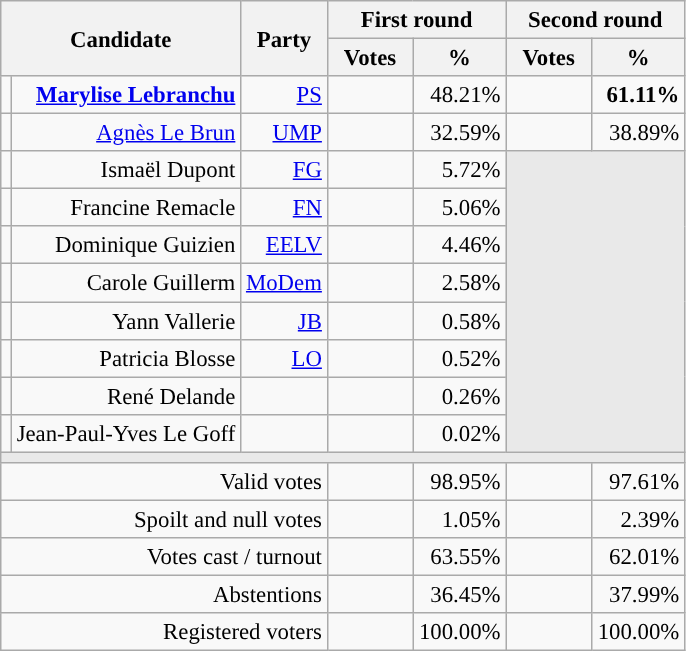<table class="wikitable" style="text-align:right;font-size:95%;">
<tr>
<th rowspan=2 colspan=2>Candidate</th>
<th rowspan=2 colspan=1>Party</th>
<th colspan=2>First round</th>
<th colspan=2>Second round</th>
</tr>
<tr>
<th style="width:50px;">Votes</th>
<th style="width:55px;">%</th>
<th style="width:50px;">Votes</th>
<th style="width:55px;">%</th>
</tr>
<tr>
<td style="color:inherit;background-color:"></td>
<td><strong><a href='#'>Marylise Lebranchu</a></strong></td>
<td><a href='#'>PS</a></td>
<td></td>
<td>48.21%</td>
<td><strong></strong></td>
<td><strong>61.11%</strong></td>
</tr>
<tr>
<td style="color:inherit;background-color:"></td>
<td><a href='#'>Agnès Le Brun</a></td>
<td><a href='#'>UMP</a></td>
<td></td>
<td>32.59%</td>
<td></td>
<td>38.89%</td>
</tr>
<tr>
<td style="color:inherit;background-color:"></td>
<td>Ismaël Dupont</td>
<td><a href='#'>FG</a></td>
<td></td>
<td>5.72%</td>
<td colspan=7 rowspan=8 style="background-color:#E9E9E9;"></td>
</tr>
<tr>
<td style="color:inherit;background-color:"></td>
<td>Francine Remacle</td>
<td><a href='#'>FN</a></td>
<td></td>
<td>5.06%</td>
</tr>
<tr>
<td style="color:inherit;background-color:"></td>
<td>Dominique Guizien</td>
<td><a href='#'>EELV</a></td>
<td></td>
<td>4.46%</td>
</tr>
<tr>
<td style="color:inherit;background-color:"></td>
<td>Carole Guillerm</td>
<td><a href='#'>MoDem</a></td>
<td></td>
<td>2.58%</td>
</tr>
<tr>
<td style="color:inherit;background-color:"></td>
<td>Yann Vallerie</td>
<td><a href='#'>JB</a> </td>
<td></td>
<td>0.58%</td>
</tr>
<tr>
<td style="color:inherit;background-color:"></td>
<td>Patricia Blosse</td>
<td><a href='#'>LO</a></td>
<td></td>
<td>0.52%</td>
</tr>
<tr>
<td style="background-color:;"></td>
<td>René Delande</td>
<td></td>
<td></td>
<td>0.26%</td>
</tr>
<tr>
<td style="background-color:;"></td>
<td>Jean-Paul-Yves Le Goff</td>
<td></td>
<td></td>
<td>0.02%</td>
</tr>
<tr>
<td colspan=7 style="background-color:#E9E9E9;"></td>
</tr>
<tr>
<td colspan=3>Valid votes</td>
<td></td>
<td>98.95%</td>
<td></td>
<td>97.61%</td>
</tr>
<tr>
<td colspan=3>Spoilt and null votes</td>
<td></td>
<td>1.05%</td>
<td></td>
<td>2.39%</td>
</tr>
<tr>
<td colspan=3>Votes cast / turnout</td>
<td></td>
<td>63.55%</td>
<td></td>
<td>62.01%</td>
</tr>
<tr>
<td colspan=3>Abstentions</td>
<td></td>
<td>36.45%</td>
<td></td>
<td>37.99%</td>
</tr>
<tr>
<td colspan=3>Registered voters</td>
<td></td>
<td>100.00%</td>
<td></td>
<td>100.00%</td>
</tr>
</table>
